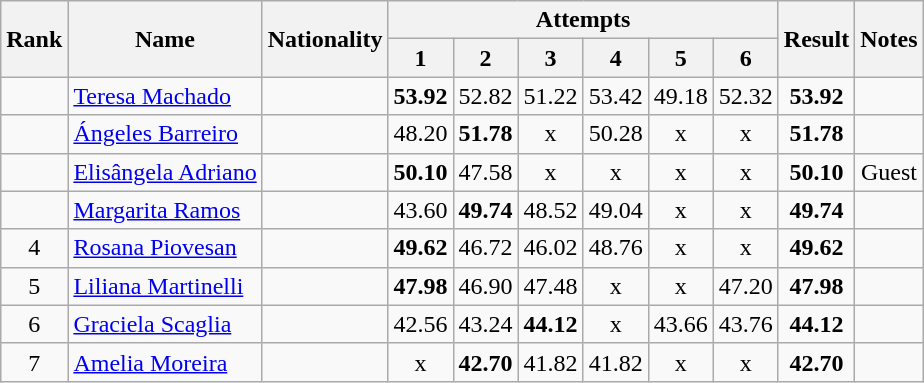<table class="wikitable sortable" style="text-align:center">
<tr>
<th rowspan=2>Rank</th>
<th rowspan=2>Name</th>
<th rowspan=2>Nationality</th>
<th colspan=6>Attempts</th>
<th rowspan=2>Result</th>
<th rowspan=2>Notes</th>
</tr>
<tr>
<th>1</th>
<th>2</th>
<th>3</th>
<th>4</th>
<th>5</th>
<th>6</th>
</tr>
<tr>
<td align=center></td>
<td align=left><a href='#'>Teresa Machado</a></td>
<td align=left></td>
<td><strong>53.92</strong></td>
<td>52.82</td>
<td>51.22</td>
<td>53.42</td>
<td>49.18</td>
<td>52.32</td>
<td><strong>53.92</strong></td>
<td></td>
</tr>
<tr>
<td align=center></td>
<td align=left><a href='#'>Ángeles Barreiro</a></td>
<td align=left></td>
<td>48.20</td>
<td><strong>51.78</strong></td>
<td>x</td>
<td>50.28</td>
<td>x</td>
<td>x</td>
<td><strong>51.78</strong></td>
<td></td>
</tr>
<tr>
<td align=center></td>
<td align=left><a href='#'>Elisângela Adriano</a></td>
<td align=left></td>
<td><strong>50.10</strong></td>
<td>47.58</td>
<td>x</td>
<td>x</td>
<td>x</td>
<td>x</td>
<td><strong>50.10</strong></td>
<td>Guest</td>
</tr>
<tr>
<td align=center></td>
<td align=left><a href='#'>Margarita Ramos</a></td>
<td align=left></td>
<td>43.60</td>
<td><strong>49.74</strong></td>
<td>48.52</td>
<td>49.04</td>
<td>x</td>
<td>x</td>
<td><strong>49.74</strong></td>
<td></td>
</tr>
<tr>
<td align=center>4</td>
<td align=left><a href='#'>Rosana Piovesan</a></td>
<td align=left></td>
<td><strong>49.62</strong></td>
<td>46.72</td>
<td>46.02</td>
<td>48.76</td>
<td>x</td>
<td>x</td>
<td><strong>49.62</strong></td>
<td></td>
</tr>
<tr>
<td align=center>5</td>
<td align=left><a href='#'>Liliana Martinelli</a></td>
<td align=left></td>
<td><strong>47.98</strong></td>
<td>46.90</td>
<td>47.48</td>
<td>x</td>
<td>x</td>
<td>47.20</td>
<td><strong>47.98</strong></td>
<td></td>
</tr>
<tr>
<td align=center>6</td>
<td align=left><a href='#'>Graciela Scaglia</a></td>
<td align=left></td>
<td>42.56</td>
<td>43.24</td>
<td><strong>44.12</strong></td>
<td>x</td>
<td>43.66</td>
<td>43.76</td>
<td><strong>44.12</strong></td>
<td></td>
</tr>
<tr>
<td align=center>7</td>
<td align=left><a href='#'>Amelia Moreira</a></td>
<td align=left></td>
<td>x</td>
<td><strong>42.70</strong></td>
<td>41.82</td>
<td>41.82</td>
<td>x</td>
<td>x</td>
<td><strong>42.70</strong></td>
<td></td>
</tr>
</table>
